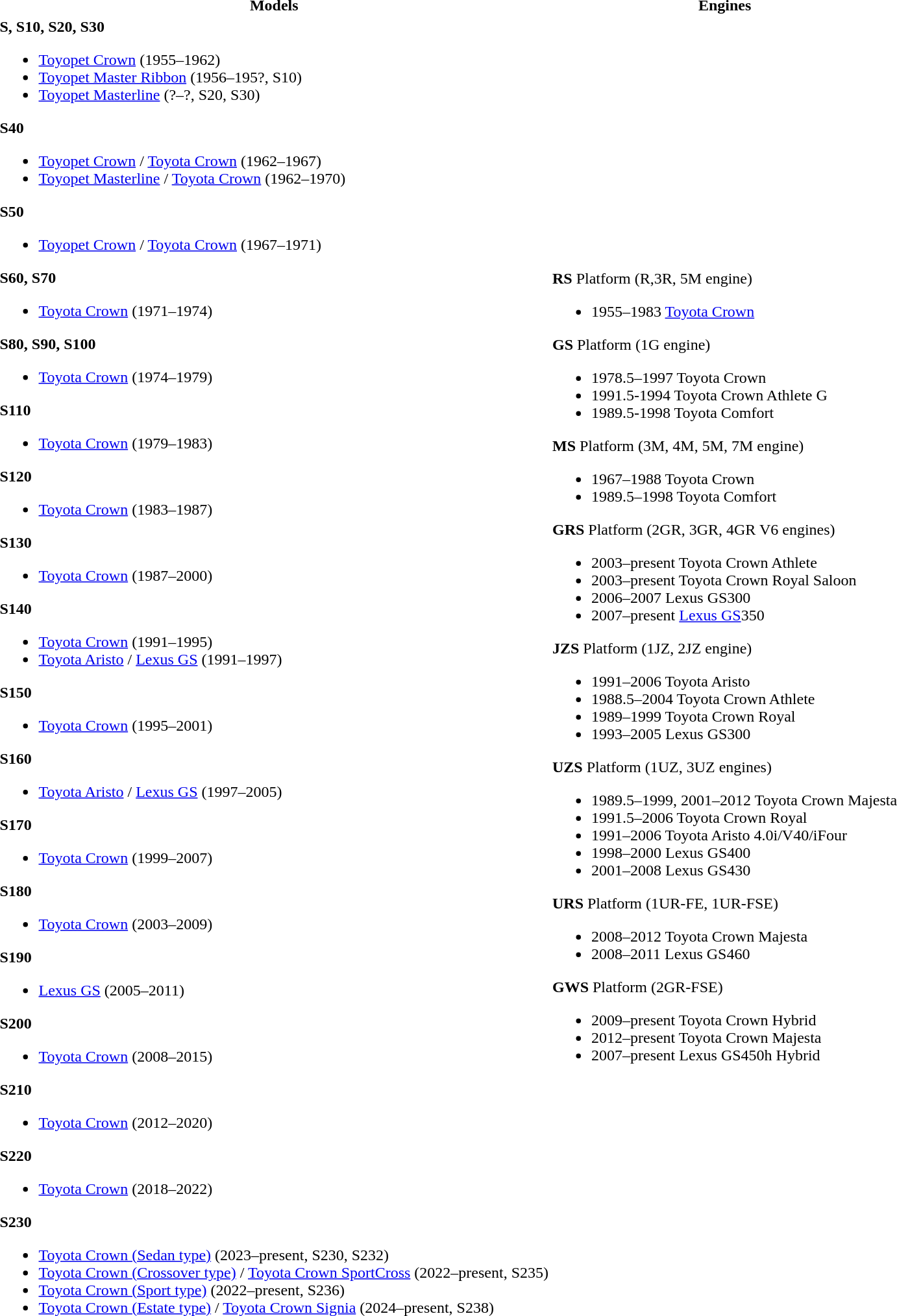<table>
<tr>
<th>Models</th>
<th>Engines</th>
</tr>
<tr>
<td><strong>S, S10, S20, S30</strong><br><ul><li><a href='#'>Toyopet Crown</a> (1955–1962)</li><li><a href='#'>Toyopet Master Ribbon</a> (1956–195?, S10)</li><li><a href='#'>Toyopet Masterline</a> (?–?, S20, S30)</li></ul><strong>S40</strong><ul><li><a href='#'>Toyopet Crown</a> / <a href='#'>Toyota Crown</a> (1962–1967)</li><li><a href='#'>Toyopet Masterline</a> / <a href='#'>Toyota Crown</a> (1962–1970)</li></ul><strong>S50</strong><ul><li><a href='#'>Toyopet Crown</a> / <a href='#'>Toyota Crown</a> (1967–1971)</li></ul><strong>S60, S70</strong><ul><li><a href='#'>Toyota Crown</a> (1971–1974)</li></ul><strong>S80, S90, S100</strong><ul><li><a href='#'>Toyota Crown</a> (1974–1979)</li></ul><strong>S110</strong><ul><li><a href='#'>Toyota Crown</a> (1979–1983)</li></ul><strong>S120</strong><ul><li><a href='#'>Toyota Crown</a> (1983–1987)</li></ul><strong>S130</strong><ul><li><a href='#'>Toyota Crown</a> (1987–2000)</li></ul><strong>S140</strong><ul><li><a href='#'>Toyota Crown</a> (1991–1995)</li><li><a href='#'>Toyota Aristo</a> / <a href='#'>Lexus GS</a> (1991–1997)</li></ul><strong>S150</strong><ul><li><a href='#'>Toyota Crown</a> (1995–2001)</li></ul><strong>S160</strong><ul><li><a href='#'>Toyota Aristo</a> / <a href='#'>Lexus GS</a> (1997–2005)</li></ul><strong>S170</strong><ul><li><a href='#'>Toyota Crown</a> (1999–2007)</li></ul><strong>S180</strong><ul><li><a href='#'>Toyota Crown</a> (2003–2009)</li></ul><strong>S190</strong><ul><li><a href='#'>Lexus GS</a> (2005–2011)</li></ul><strong>S200</strong><ul><li><a href='#'>Toyota Crown</a> (2008–2015)</li></ul><strong>S210</strong><ul><li><a href='#'>Toyota Crown</a> (2012–2020)</li></ul><strong>S220</strong><ul><li><a href='#'>Toyota Crown</a> (2018–2022)</li></ul><strong>S230</strong><ul><li><a href='#'>Toyota Crown (Sedan type)</a> (2023–present, S230, S232)</li><li><a href='#'>Toyota Crown (Crossover type)</a> / <a href='#'>Toyota Crown SportCross</a> (2022–present, S235)</li><li><a href='#'>Toyota Crown (Sport type)</a> (2022–present, S236)</li><li><a href='#'>Toyota Crown (Estate type)</a> / <a href='#'>Toyota Crown Signia</a> (2024–present, S238)</li></ul></td>
<td><strong>RS</strong> Platform (R,3R, 5M engine)<br><ul><li>1955–1983 <a href='#'>Toyota Crown</a></li></ul><strong>GS</strong> Platform (1G engine)<ul><li>1978.5–1997 Toyota Crown</li><li>1991.5-1994 Toyota Crown Athlete G</li><li>1989.5-1998 Toyota Comfort</li></ul><strong>MS</strong> Platform (3M, 4M, 5M, 7M engine)<ul><li>1967–1988 Toyota Crown</li><li>1989.5–1998 Toyota Comfort</li></ul><strong>GRS</strong> Platform (2GR, 3GR, 4GR V6 engines)<ul><li>2003–present Toyota Crown Athlete</li><li>2003–present Toyota Crown Royal Saloon</li><li>2006–2007 Lexus GS300</li><li>2007–present <a href='#'>Lexus GS</a>350</li></ul><strong>JZS</strong> Platform (1JZ, 2JZ engine)<ul><li>1991–2006 Toyota Aristo</li><li>1988.5–2004 Toyota Crown Athlete</li><li>1989–1999 Toyota Crown Royal</li><li>1993–2005 Lexus GS300</li></ul><strong>UZS</strong> Platform (1UZ, 3UZ engines)<ul><li>1989.5–1999, 2001–2012 Toyota Crown Majesta</li><li>1991.5–2006 Toyota Crown Royal</li><li>1991–2006 Toyota Aristo 4.0i/V40/iFour</li><li>1998–2000 Lexus GS400</li><li>2001–2008 Lexus GS430</li></ul><strong>URS</strong> Platform (1UR-FE, 1UR-FSE)<ul><li>2008–2012 Toyota Crown Majesta</li><li>2008–2011 Lexus GS460</li></ul><strong>GWS</strong> Platform (2GR-FSE)<ul><li>2009–present Toyota Crown Hybrid</li><li>2012–present Toyota Crown Majesta</li><li>2007–present Lexus GS450h Hybrid</li></ul></td>
</tr>
</table>
